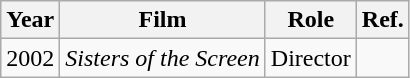<table class="wikitable">
<tr>
<th>Year</th>
<th>Film</th>
<th>Role</th>
<th>Ref.</th>
</tr>
<tr>
<td>2002</td>
<td><em>Sisters of the Screen</em></td>
<td>Director</td>
<td></td>
</tr>
</table>
